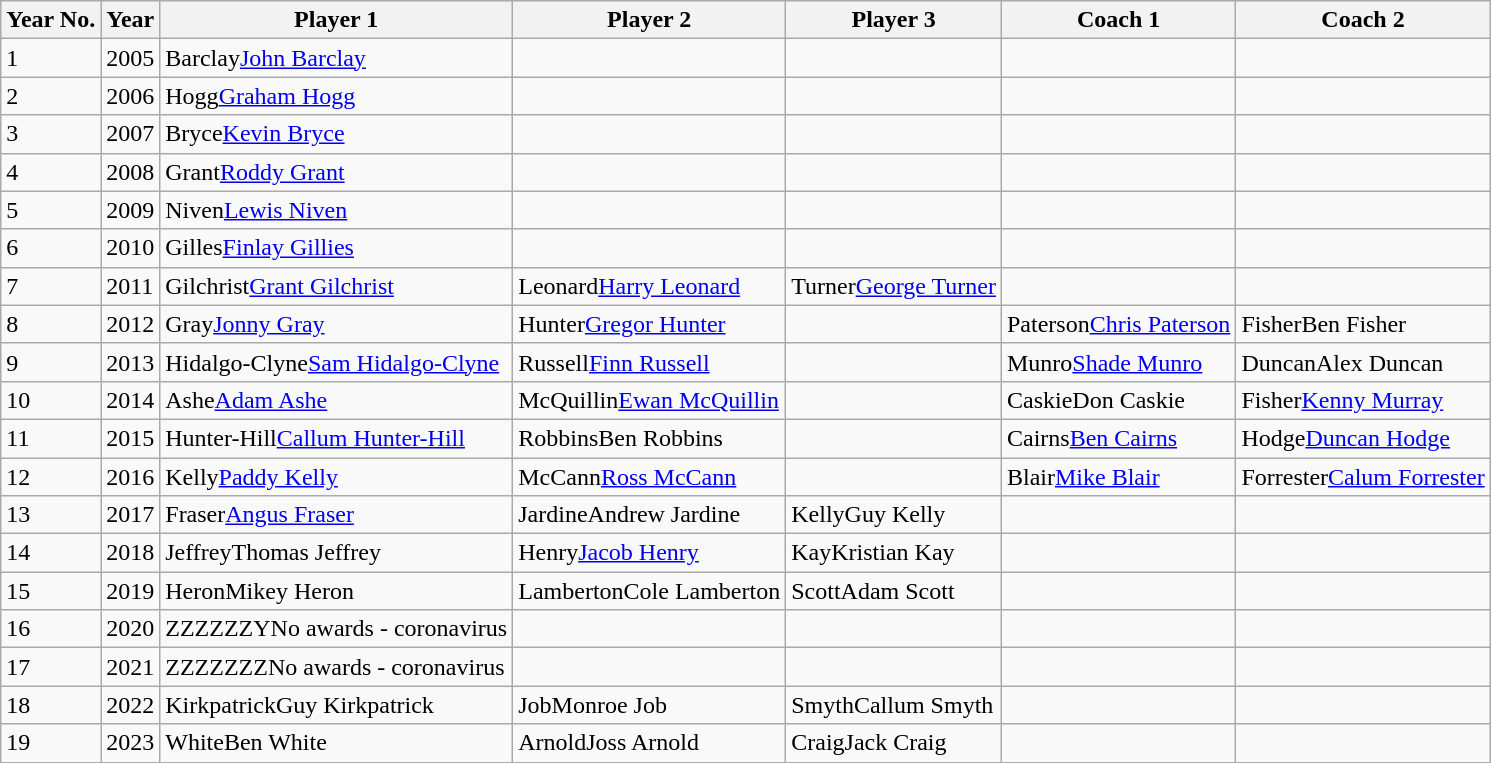<table class="sortable wikitable">
<tr>
<th data-sort-type="number">Year No.</th>
<th>Year</th>
<th>Player 1</th>
<th>Player 2</th>
<th>Player 3</th>
<th>Coach 1</th>
<th>Coach 2</th>
</tr>
<tr>
<td>1</td>
<td>2005</td>
<td><span>Barclay</span><a href='#'>John Barclay</a></td>
<td></td>
<td></td>
<td></td>
<td></td>
</tr>
<tr>
<td>2</td>
<td>2006</td>
<td><span>Hogg</span><a href='#'>Graham Hogg</a></td>
<td></td>
<td></td>
<td></td>
<td></td>
</tr>
<tr>
<td>3</td>
<td>2007</td>
<td><span>Bryce</span><a href='#'>Kevin Bryce</a></td>
<td></td>
<td></td>
<td></td>
<td></td>
</tr>
<tr>
<td>4</td>
<td>2008</td>
<td><span>Grant</span><a href='#'>Roddy Grant</a></td>
<td></td>
<td></td>
<td></td>
<td></td>
</tr>
<tr>
<td>5</td>
<td>2009</td>
<td><span>Niven</span><a href='#'>Lewis Niven</a></td>
<td></td>
<td></td>
<td></td>
<td></td>
</tr>
<tr>
<td>6</td>
<td>2010</td>
<td><span>Gilles</span><a href='#'>Finlay Gillies</a></td>
<td></td>
<td></td>
<td></td>
<td></td>
</tr>
<tr>
<td>7</td>
<td>2011</td>
<td><span>Gilchrist</span><a href='#'>Grant Gilchrist</a></td>
<td><span>Leonard</span><a href='#'>Harry Leonard</a></td>
<td><span>Turner</span><a href='#'>George Turner</a></td>
<td></td>
<td></td>
</tr>
<tr>
<td>8</td>
<td>2012</td>
<td><span>Gray</span><a href='#'>Jonny Gray</a></td>
<td><span>Hunter</span><a href='#'>Gregor Hunter</a></td>
<td></td>
<td><span>Paterson</span><a href='#'>Chris Paterson</a></td>
<td><span>Fisher</span>Ben Fisher</td>
</tr>
<tr>
<td>9</td>
<td>2013</td>
<td><span>Hidalgo-Clyne</span><a href='#'>Sam Hidalgo-Clyne</a></td>
<td><span>Russell</span><a href='#'>Finn Russell</a></td>
<td></td>
<td><span>Munro</span><a href='#'>Shade Munro</a></td>
<td><span>Duncan</span>Alex Duncan</td>
</tr>
<tr>
<td>10</td>
<td>2014</td>
<td><span>Ashe</span><a href='#'>Adam Ashe</a></td>
<td><span>McQuillin</span><a href='#'>Ewan McQuillin</a></td>
<td></td>
<td><span>Caskie</span>Don Caskie</td>
<td><span>Fisher</span><a href='#'>Kenny Murray</a></td>
</tr>
<tr>
<td>11</td>
<td>2015</td>
<td><span>Hunter-Hill</span><a href='#'>Callum Hunter-Hill</a></td>
<td><span>Robbins</span>Ben Robbins</td>
<td></td>
<td><span>Cairns</span><a href='#'>Ben Cairns</a></td>
<td><span>Hodge</span><a href='#'>Duncan Hodge</a></td>
</tr>
<tr>
<td>12</td>
<td>2016</td>
<td><span>Kelly</span><a href='#'>Paddy Kelly</a></td>
<td><span>McCann</span><a href='#'>Ross McCann</a></td>
<td></td>
<td><span>Blair</span><a href='#'>Mike Blair</a></td>
<td><span>Forrester</span><a href='#'>Calum Forrester</a></td>
</tr>
<tr>
<td>13</td>
<td>2017</td>
<td><span>Fraser</span><a href='#'>Angus Fraser</a></td>
<td><span>Jardine</span>Andrew Jardine</td>
<td><span>Kelly</span>Guy Kelly</td>
<td></td>
<td></td>
</tr>
<tr>
<td>14</td>
<td>2018</td>
<td><span>Jeffrey</span>Thomas Jeffrey</td>
<td><span>Henry</span><a href='#'>Jacob Henry</a></td>
<td><span>Kay</span>Kristian Kay</td>
<td></td>
<td></td>
</tr>
<tr>
<td>15</td>
<td>2019</td>
<td><span>Heron</span>Mikey Heron</td>
<td><span>Lamberton</span>Cole Lamberton</td>
<td><span>Scott</span>Adam Scott</td>
<td></td>
<td></td>
</tr>
<tr>
<td>16</td>
<td>2020</td>
<td><span>ZZZZZZY</span>No awards - coronavirus</td>
<td></td>
<td></td>
<td></td>
<td></td>
</tr>
<tr>
<td>17</td>
<td>2021</td>
<td><span>ZZZZZZZ</span>No awards - coronavirus</td>
<td></td>
<td></td>
<td></td>
<td></td>
</tr>
<tr>
<td>18</td>
<td>2022</td>
<td><span>Kirkpatrick</span>Guy Kirkpatrick</td>
<td><span>Job</span>Monroe Job</td>
<td><span>Smyth</span>Callum Smyth</td>
<td></td>
<td></td>
</tr>
<tr>
<td>19</td>
<td>2023</td>
<td><span>White</span>Ben White</td>
<td><span>Arnold</span>Joss Arnold</td>
<td><span>Craig</span>Jack Craig</td>
<td></td>
<td></td>
</tr>
</table>
